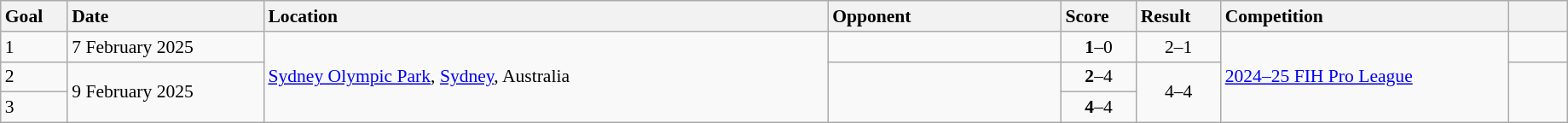<table class="wikitable sortable" style="font-size:90%" width=97%>
<tr>
<th style="width: 25px; text-align: left">Goal</th>
<th style="width: 100px; text-align: left">Date</th>
<th style="width: 300px; text-align: left">Location</th>
<th style="width: 120px; text-align: left">Opponent</th>
<th style="width: 30px; text-align: left">Score</th>
<th style="width: 30px; text-align: left">Result</th>
<th style="width: 150px; text-align: left">Competition</th>
<th style="width: 25px; text-align: left"></th>
</tr>
<tr>
<td>1</td>
<td>7 February 2025</td>
<td rowspan=3><a href='#'>Sydney Olympic Park</a>, <a href='#'>Sydney</a>, Australia</td>
<td></td>
<td align="center"><strong>1</strong>–0</td>
<td align="center">2–1</td>
<td rowspan=3><a href='#'>2024–25 FIH Pro League</a></td>
<td></td>
</tr>
<tr>
<td>2</td>
<td rowspan=2>9 February 2025</td>
<td rowspan=2></td>
<td align="center"><strong>2</strong>–4</td>
<td rowspan=2; align="center">4–4</td>
<td rowspan=2></td>
</tr>
<tr>
<td>3</td>
<td align="center"><strong>4</strong>–4</td>
</tr>
</table>
